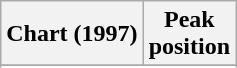<table class="wikitable sortable plainrowheaders">
<tr>
<th scope="col">Chart (1997)</th>
<th scope="col">Peak<br>position</th>
</tr>
<tr>
</tr>
<tr>
</tr>
<tr>
</tr>
<tr>
</tr>
<tr>
</tr>
<tr>
</tr>
<tr>
</tr>
<tr>
</tr>
<tr>
</tr>
<tr>
</tr>
<tr>
</tr>
<tr>
</tr>
<tr>
</tr>
<tr>
</tr>
<tr>
</tr>
<tr>
</tr>
<tr>
</tr>
</table>
